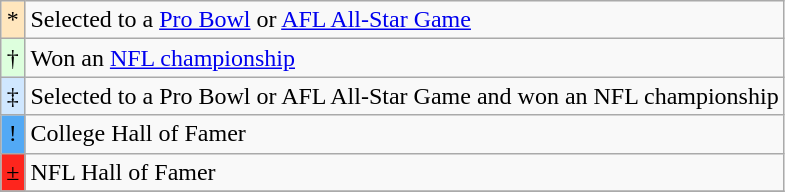<table class="wikitable">
<tr>
<td style="background-color:#FFE6BD" align="center">*</td>
<td colspan="5">Selected to a <a href='#'>Pro Bowl</a> or <a href='#'>AFL All-Star Game</a></td>
</tr>
<tr>
<td style="background-color:#DDFFDD" align="center">†</td>
<td colspan="5">Won an <a href='#'>NFL championship</a></td>
</tr>
<tr>
<td style="background-color:#D0E7FF" align="center">‡</td>
<td colspan="5">Selected to a Pro Bowl or AFL All-Star Game and won an NFL championship</td>
</tr>
<tr>
<td style="background-color:#52A9F5" align="center">!</td>
<td colspan="5">College Hall of Famer</td>
</tr>
<tr>
<td style="background-color:#fe251d" align="center">±</td>
<td colspan="5">NFL Hall of Famer</td>
</tr>
<tr>
</tr>
</table>
